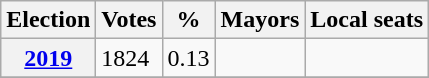<table class="wikitable sortable">
<tr>
<th bgcolor="#BFCFFF">Election</th>
<th bgcolor="#BFCFFF">Votes</th>
<th bgcolor="#BFCFFF">%</th>
<th bgcolor="#BFCFFF">Mayors</th>
<th bgcolor="#BFCFFF">Local seats</th>
</tr>
<tr>
<th><a href='#'>2019</a></th>
<td>1824</td>
<td>0.13</td>
<td></td>
<td></td>
</tr>
<tr>
</tr>
</table>
